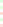<table style="font-size: 85%">
<tr>
<td style="background:#dfd;"></td>
</tr>
<tr>
<td style="background:#dfd;"></td>
</tr>
<tr>
<td style="background:#fdd;"></td>
</tr>
<tr>
<td style="background:#dfd;"></td>
</tr>
<tr>
<td style="background:#fdd;"></td>
</tr>
</table>
